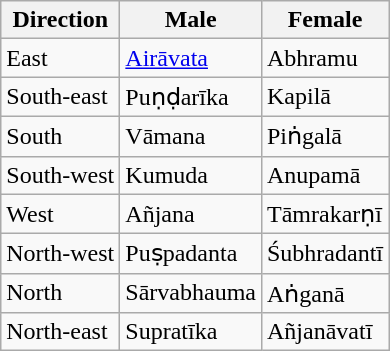<table class="wikitable">
<tr>
<th>Direction</th>
<th>Male</th>
<th>Female</th>
</tr>
<tr>
<td>East</td>
<td><a href='#'>Airāvata</a></td>
<td>Abhramu</td>
</tr>
<tr>
<td>South-east</td>
<td>Puṇḍarīka</td>
<td>Kapilā</td>
</tr>
<tr>
<td>South</td>
<td>Vāmana</td>
<td>Piṅgalā</td>
</tr>
<tr>
<td>South-west</td>
<td>Kumuda</td>
<td>Anupamā</td>
</tr>
<tr>
<td>West</td>
<td>Añjana</td>
<td>Tāmrakarṇī</td>
</tr>
<tr>
<td>North-west</td>
<td>Puṣpadanta</td>
<td>Śubhradantī</td>
</tr>
<tr>
<td>North</td>
<td>Sārvabhauma</td>
<td>Aṅganā</td>
</tr>
<tr>
<td>North-east</td>
<td>Supratīka</td>
<td>Añjanāvatī</td>
</tr>
</table>
